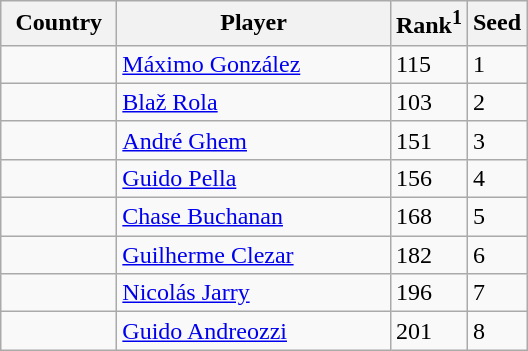<table class="sortable wikitable">
<tr>
<th width="70">Country</th>
<th width="175">Player</th>
<th>Rank<sup>1</sup></th>
<th>Seed</th>
</tr>
<tr>
<td></td>
<td><a href='#'>Máximo González</a></td>
<td>115</td>
<td>1</td>
</tr>
<tr>
<td></td>
<td><a href='#'>Blaž Rola</a></td>
<td>103</td>
<td>2</td>
</tr>
<tr>
<td></td>
<td><a href='#'>André Ghem</a></td>
<td>151</td>
<td>3</td>
</tr>
<tr>
<td></td>
<td><a href='#'>Guido Pella</a></td>
<td>156</td>
<td>4</td>
</tr>
<tr>
<td></td>
<td><a href='#'>Chase Buchanan</a></td>
<td>168</td>
<td>5</td>
</tr>
<tr>
<td></td>
<td><a href='#'>Guilherme Clezar</a></td>
<td>182</td>
<td>6</td>
</tr>
<tr>
<td></td>
<td><a href='#'>Nicolás Jarry</a></td>
<td>196</td>
<td>7</td>
</tr>
<tr>
<td></td>
<td><a href='#'>Guido Andreozzi</a></td>
<td>201</td>
<td>8</td>
</tr>
</table>
